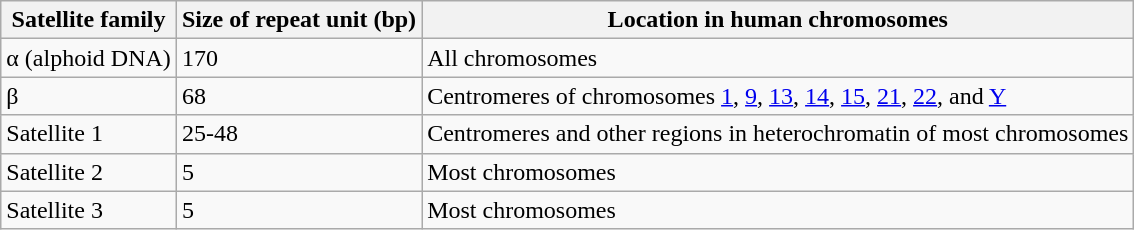<table class="wikitable">
<tr>
<th>Satellite family</th>
<th>Size of repeat unit (bp)</th>
<th>Location in human chromosomes</th>
</tr>
<tr>
<td>α (alphoid DNA)</td>
<td>170</td>
<td>All chromosomes</td>
</tr>
<tr>
<td>β</td>
<td>68</td>
<td>Centromeres of chromosomes <a href='#'>1</a>, <a href='#'>9</a>, <a href='#'>13</a>, <a href='#'>14</a>, <a href='#'>15</a>, <a href='#'>21</a>, <a href='#'>22</a>, and <a href='#'>Y</a></td>
</tr>
<tr>
<td>Satellite 1</td>
<td>25-48</td>
<td>Centromeres and other regions in heterochromatin of most chromosomes</td>
</tr>
<tr>
<td>Satellite 2</td>
<td>5</td>
<td>Most chromosomes</td>
</tr>
<tr>
<td>Satellite 3</td>
<td>5</td>
<td>Most chromosomes</td>
</tr>
</table>
